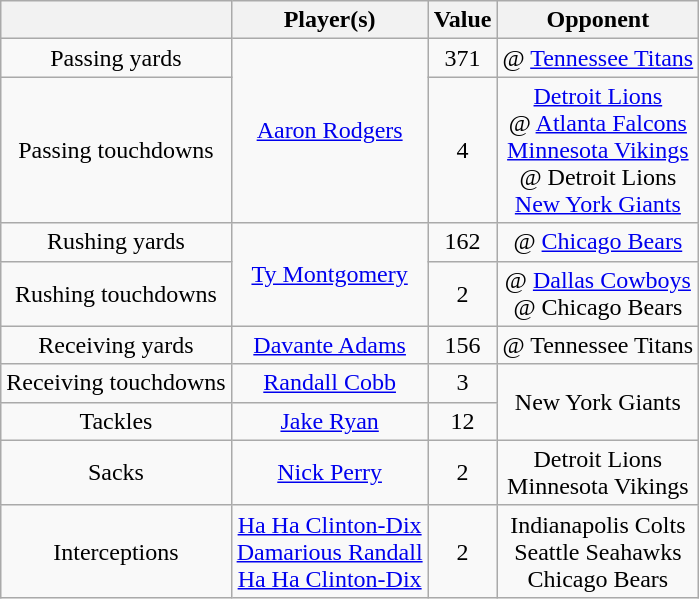<table class="wikitable" style="background:#fdo;text-align:center">
<tr>
<th></th>
<th>Player(s)</th>
<th>Value</th>
<th>Opponent</th>
</tr>
<tr>
<td>Passing yards</td>
<td rowspan=2><a href='#'>Aaron Rodgers</a></td>
<td>371</td>
<td>@ <a href='#'>Tennessee Titans</a></td>
</tr>
<tr>
<td>Passing touchdowns</td>
<td>4</td>
<td><a href='#'>Detroit Lions</a><br>@ <a href='#'>Atlanta Falcons</a><br><a href='#'>Minnesota Vikings</a><br>@ Detroit Lions<br><a href='#'>New York Giants</a></td>
</tr>
<tr>
<td>Rushing yards</td>
<td rowspan=2><a href='#'>Ty Montgomery</a></td>
<td>162</td>
<td>@ <a href='#'>Chicago Bears</a></td>
</tr>
<tr>
<td>Rushing touchdowns</td>
<td>2</td>
<td>@ <a href='#'>Dallas Cowboys</a><br>@ Chicago Bears</td>
</tr>
<tr>
<td>Receiving yards</td>
<td><a href='#'>Davante Adams</a></td>
<td>156</td>
<td>@ Tennessee Titans</td>
</tr>
<tr>
<td>Receiving touchdowns</td>
<td><a href='#'>Randall Cobb</a></td>
<td>3</td>
<td rowspan=2>New York Giants</td>
</tr>
<tr>
<td>Tackles</td>
<td><a href='#'>Jake Ryan</a></td>
<td>12</td>
</tr>
<tr>
<td>Sacks</td>
<td><a href='#'>Nick Perry</a><br></td>
<td>2</td>
<td>Detroit Lions<br>Minnesota Vikings</td>
</tr>
<tr>
<td>Interceptions</td>
<td><a href='#'>Ha Ha Clinton-Dix</a><br><a href='#'>Damarious Randall</a><br><a href='#'>Ha Ha Clinton-Dix</a></td>
<td>2</td>
<td>Indianapolis Colts<br>Seattle Seahawks<br> Chicago Bears</td>
</tr>
</table>
